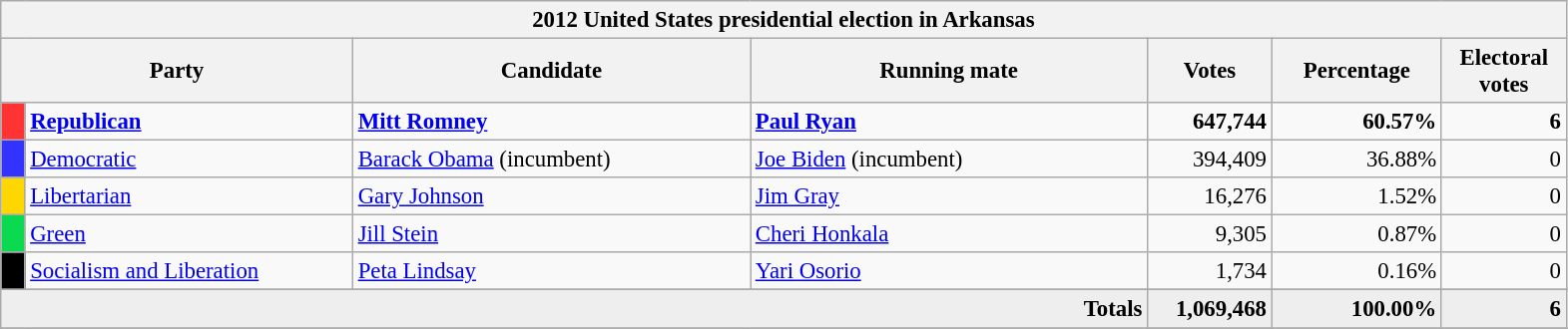<table class="wikitable" style="font-size: 95%;">
<tr>
<th colspan="7">2012 United States presidential election in Arkansas</th>
</tr>
<tr>
<th colspan="2" style="width: 15em">Party</th>
<th style="width: 17em">Candidate</th>
<th style="width: 17em">Running mate</th>
<th style="width: 5em">Votes</th>
<th style="width: 7em">Percentage</th>
<th style="width: 5em">Electoral votes</th>
</tr>
<tr>
<th style="background-color:#FF3333; width: 3px"></th>
<td style="width: 130px"><strong><a href='#'>Republican</a></strong></td>
<td><strong><a href='#'>Mitt Romney</a></strong></td>
<td><strong><a href='#'>Paul Ryan</a></strong></td>
<td align="right"><strong>647,744</strong></td>
<td align="right"><strong>60.57%</strong></td>
<td align="right"><strong>6</strong></td>
</tr>
<tr>
<th style="background-color:#3333FF; width: 3px"></th>
<td style="width: 130px"><a href='#'>Democratic</a></td>
<td><a href='#'>Barack Obama</a> (incumbent)</td>
<td><a href='#'>Joe Biden</a> (incumbent)</td>
<td align="right">394,409</td>
<td align="right">36.88%</td>
<td align="right">0</td>
</tr>
<tr>
<th style="background-color:#FFD700; width: 3px"></th>
<td style="width: 130px"><a href='#'>Libertarian</a></td>
<td><a href='#'>Gary Johnson</a></td>
<td><a href='#'>Jim Gray</a></td>
<td align="right">16,276</td>
<td align="right">1.52%</td>
<td align="right">0</td>
</tr>
<tr>
<th style="background-color:#0BDA51; width: 3px"></th>
<td style="width: 130px"><a href='#'>Green</a></td>
<td><a href='#'>Jill Stein</a></td>
<td><a href='#'>Cheri Honkala</a></td>
<td align="right">9,305</td>
<td align="right">0.87%</td>
<td align="right">0</td>
</tr>
<tr>
<th style="background-color:#000000; width: 3px"></th>
<td style="width: 130px"><a href='#'>Socialism and Liberation</a></td>
<td><a href='#'>Peta Lindsay</a></td>
<td><a href='#'>Yari Osorio</a></td>
<td align="right">1,734</td>
<td align="right">0.16%</td>
<td align="right">0</td>
</tr>
<tr>
</tr>
<tr bgcolor="#EEEEEE">
<td colspan="4" align="right"><strong>Totals</strong></td>
<td align="right"><strong>1,069,468</strong></td>
<td align="right"><strong>100.00%</strong></td>
<td align="right"><strong>6</strong></td>
</tr>
<tr bgcolor="#EEEEEE">
</tr>
</table>
